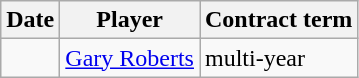<table class="wikitable">
<tr>
<th>Date</th>
<th>Player</th>
<th>Contract term</th>
</tr>
<tr>
<td></td>
<td><a href='#'>Gary Roberts</a></td>
<td>multi-year</td>
</tr>
</table>
